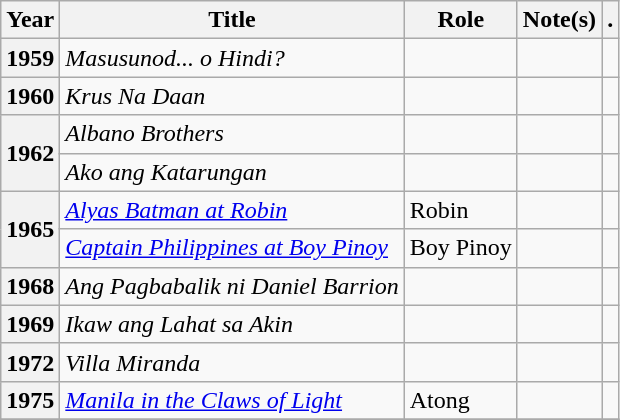<table class="wikitable plainrowheaders sortable">
<tr>
<th scope="col">Year</th>
<th scope="col">Title</th>
<th scope="col" class="unsortable">Role</th>
<th scope="col" class="unsortable">Note(s)</th>
<th scope="col" class="unsortable">.</th>
</tr>
<tr>
<th scope="row">1959</th>
<td><em>Masusunod... o Hindi?</em> </td>
<td></td>
<td></td>
<td style="text-align:center;"></td>
</tr>
<tr>
<th scope="row">1960</th>
<td><em>Krus Na Daan</em></td>
<td></td>
<td></td>
<td style="text-align:center;"></td>
</tr>
<tr>
<th rowspan="2" scope="row">1962</th>
<td><em>Albano Brothers</em> </td>
<td></td>
<td></td>
<td style="text-align:center;"></td>
</tr>
<tr>
<td><em>Ako ang Katarungan</em> </td>
<td></td>
<td></td>
<td style="text-align:center;"></td>
</tr>
<tr>
<th rowspan="2" scope="row">1965</th>
<td><em><a href='#'>Alyas Batman at Robin</a></em> </td>
<td>Robin</td>
<td></td>
<td style="text-align:center;"></td>
</tr>
<tr>
<td><em><a href='#'>Captain Philippines at Boy Pinoy</a></em> </td>
<td>Boy Pinoy</td>
<td></td>
<td style="text-align:center;"></td>
</tr>
<tr>
<th scope="row">1968</th>
<td><em>Ang Pagbabalik ni Daniel Barrion</em> </td>
<td></td>
<td></td>
<td style="text-align:center;"></td>
</tr>
<tr>
<th scope="row">1969</th>
<td><em>Ikaw ang Lahat sa Akin</em> </td>
<td></td>
<td></td>
<td style="text-align:center;"></td>
</tr>
<tr>
<th scope="row">1972</th>
<td><em>Villa Miranda</em></td>
<td></td>
<td></td>
<td style="text-align:center;"></td>
</tr>
<tr>
<th scope="row">1975</th>
<td><em><a href='#'>Manila in the Claws of Light</a></em> </td>
<td>Atong</td>
<td></td>
<td style="text-align:center;"></td>
</tr>
<tr>
</tr>
</table>
